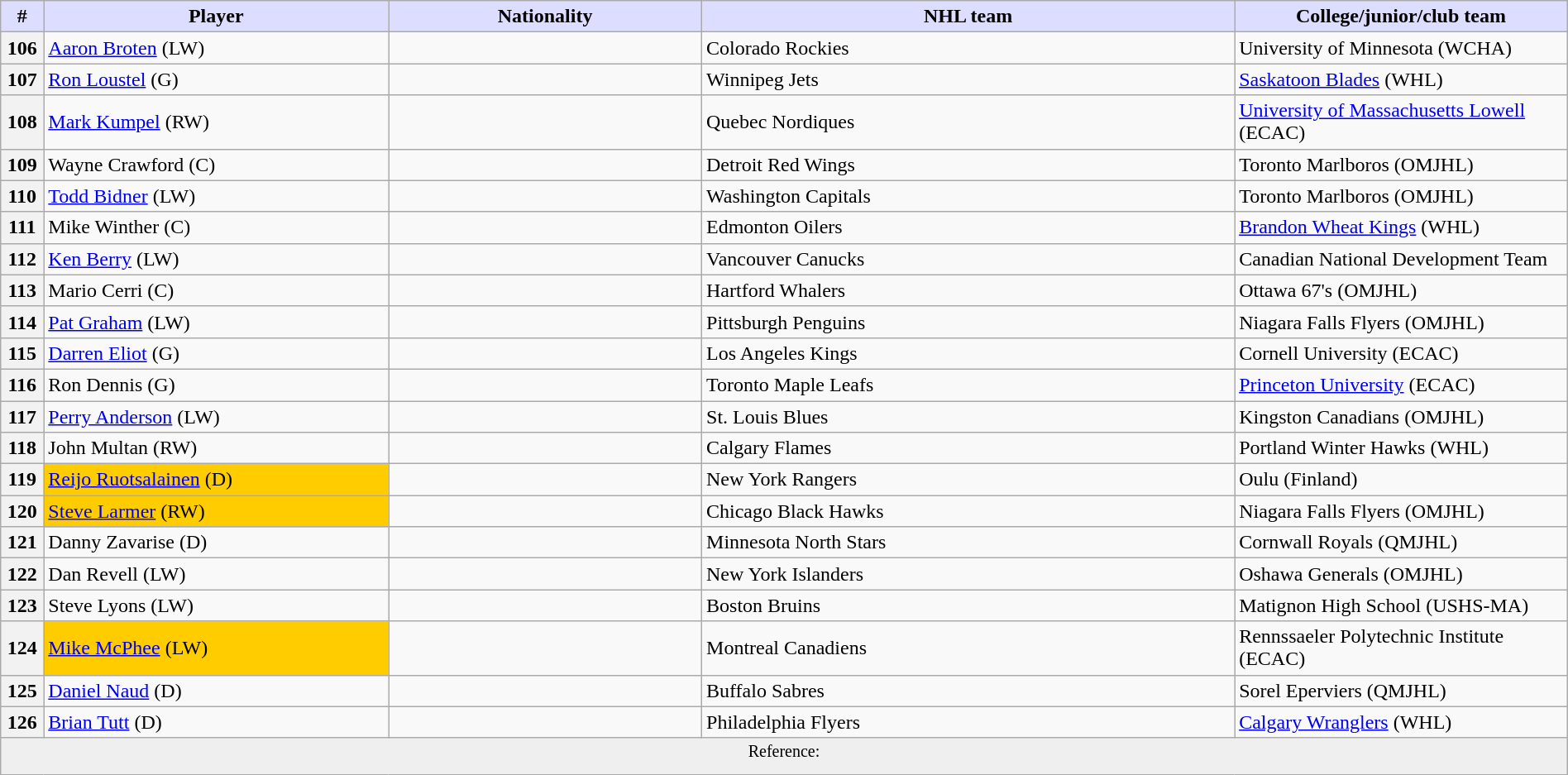<table class="wikitable" style="width: 100%">
<tr>
<th style="background:#ddf; width:2.75%;">#</th>
<th style="background:#ddf; width:22.0%;">Player</th>
<th style="background:#ddf; width:20.0%;">Nationality</th>
<th style="background:#ddf; width:34.0%;">NHL team</th>
<th style="background:#ddf; width:100.0%;">College/junior/club team</th>
</tr>
<tr>
<th>106</th>
<td><a href='#'>Aaron Broten</a> (LW)</td>
<td></td>
<td>Colorado Rockies</td>
<td>University of Minnesota (WCHA)</td>
</tr>
<tr>
<th>107</th>
<td><a href='#'>Ron Loustel</a> (G)</td>
<td></td>
<td>Winnipeg Jets</td>
<td><a href='#'>Saskatoon Blades</a> (WHL)</td>
</tr>
<tr>
<th>108</th>
<td><a href='#'>Mark Kumpel</a> (RW)</td>
<td></td>
<td>Quebec Nordiques</td>
<td><a href='#'>University of Massachusetts Lowell</a> (ECAC)</td>
</tr>
<tr>
<th>109</th>
<td>Wayne Crawford (C)</td>
<td></td>
<td>Detroit Red Wings</td>
<td>Toronto Marlboros (OMJHL)</td>
</tr>
<tr>
<th>110</th>
<td><a href='#'>Todd Bidner</a> (LW)</td>
<td></td>
<td>Washington Capitals</td>
<td>Toronto Marlboros (OMJHL)</td>
</tr>
<tr>
<th>111</th>
<td>Mike Winther (C)</td>
<td></td>
<td>Edmonton Oilers</td>
<td><a href='#'>Brandon Wheat Kings</a> (WHL)</td>
</tr>
<tr>
<th>112</th>
<td><a href='#'>Ken Berry</a> (LW)</td>
<td></td>
<td>Vancouver Canucks</td>
<td>Canadian National Development Team</td>
</tr>
<tr>
<th>113</th>
<td>Mario Cerri (C)</td>
<td></td>
<td>Hartford Whalers</td>
<td>Ottawa 67's (OMJHL)</td>
</tr>
<tr>
<th>114</th>
<td><a href='#'>Pat Graham</a> (LW)</td>
<td></td>
<td>Pittsburgh Penguins</td>
<td>Niagara Falls Flyers (OMJHL)</td>
</tr>
<tr>
<th>115</th>
<td><a href='#'>Darren Eliot</a> (G)</td>
<td></td>
<td>Los Angeles Kings</td>
<td>Cornell University (ECAC)</td>
</tr>
<tr>
<th>116</th>
<td>Ron Dennis (G)</td>
<td></td>
<td>Toronto Maple Leafs</td>
<td><a href='#'>Princeton University</a> (ECAC)</td>
</tr>
<tr>
<th>117</th>
<td><a href='#'>Perry Anderson</a> (LW)</td>
<td></td>
<td>St. Louis Blues</td>
<td>Kingston Canadians (OMJHL)</td>
</tr>
<tr>
<th>118</th>
<td>John Multan (RW)</td>
<td></td>
<td>Calgary Flames</td>
<td>Portland Winter Hawks (WHL)</td>
</tr>
<tr>
<th>119</th>
<td bgcolor="#FFCC00"><a href='#'>Reijo Ruotsalainen</a> (D)</td>
<td></td>
<td>New York Rangers</td>
<td>Oulu (Finland)</td>
</tr>
<tr>
<th>120</th>
<td bgcolor="#FFCC00"><a href='#'>Steve Larmer</a> (RW)</td>
<td></td>
<td>Chicago Black Hawks</td>
<td>Niagara Falls Flyers (OMJHL)</td>
</tr>
<tr>
<th>121</th>
<td>Danny Zavarise (D)</td>
<td></td>
<td>Minnesota North Stars</td>
<td>Cornwall Royals (QMJHL)</td>
</tr>
<tr>
<th>122</th>
<td>Dan Revell (LW)</td>
<td></td>
<td>New York Islanders</td>
<td>Oshawa Generals (OMJHL)</td>
</tr>
<tr>
<th>123</th>
<td>Steve Lyons (LW)</td>
<td></td>
<td>Boston Bruins</td>
<td>Matignon High School (USHS-MA)</td>
</tr>
<tr>
<th>124</th>
<td bgcolor="#FFCC00"><a href='#'>Mike McPhee</a> (LW)</td>
<td></td>
<td>Montreal Canadiens</td>
<td>Rennssaeler Polytechnic Institute (ECAC)</td>
</tr>
<tr>
<th>125</th>
<td><a href='#'>Daniel Naud</a> (D)</td>
<td></td>
<td>Buffalo Sabres</td>
<td>Sorel Eperviers (QMJHL)</td>
</tr>
<tr>
<th>126</th>
<td><a href='#'>Brian Tutt</a> (D)</td>
<td></td>
<td>Philadelphia Flyers</td>
<td><a href='#'>Calgary Wranglers</a> (WHL)</td>
</tr>
<tr>
<td align=center colspan="6" bgcolor="#efefef"><sup>Reference: </sup></td>
</tr>
</table>
